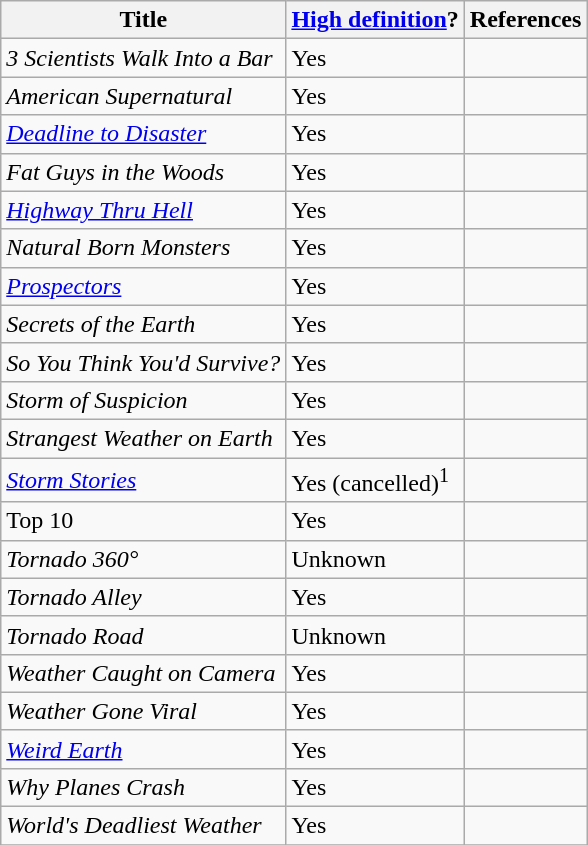<table class="wikitable">
<tr>
<th>Title</th>
<th><a href='#'>High definition</a>?</th>
<th>References</th>
</tr>
<tr>
<td><em>3 Scientists Walk Into a Bar</em></td>
<td>Yes</td>
<td></td>
</tr>
<tr>
<td><em>American Supernatural</em></td>
<td>Yes</td>
<td></td>
</tr>
<tr>
<td><em><a href='#'>Deadline to Disaster</a></em></td>
<td>Yes</td>
<td></td>
</tr>
<tr>
<td><em>Fat Guys in the Woods</em></td>
<td>Yes</td>
<td></td>
</tr>
<tr>
<td><em><a href='#'>Highway Thru Hell</a></em></td>
<td>Yes</td>
<td></td>
</tr>
<tr>
<td><em>Natural Born Monsters</em></td>
<td>Yes</td>
<td></td>
</tr>
<tr>
<td><em><a href='#'>Prospectors</a></em></td>
<td>Yes</td>
<td></td>
</tr>
<tr>
<td><em>Secrets of the Earth</em></td>
<td>Yes</td>
<td></td>
</tr>
<tr>
<td><em>So You Think You'd Survive?</em></td>
<td>Yes</td>
<td></td>
</tr>
<tr>
<td><em>Storm of Suspicion</em></td>
<td>Yes</td>
<td></td>
</tr>
<tr>
<td><em>Strangest Weather on Earth</em></td>
<td>Yes</td>
<td></td>
</tr>
<tr>
<td><em><a href='#'>Storm Stories</a></em></td>
<td>Yes (cancelled)<sup>1</sup></td>
<td></td>
</tr>
<tr>
<td>Top 10</td>
<td>Yes</td>
<td></td>
</tr>
<tr>
<td><em>Tornado 360°</em></td>
<td>Unknown</td>
<td></td>
</tr>
<tr>
<td><em>Tornado Alley</em></td>
<td>Yes</td>
<td></td>
</tr>
<tr>
<td><em>Tornado Road</em></td>
<td>Unknown</td>
<td></td>
</tr>
<tr>
<td><em>Weather Caught on Camera</em></td>
<td>Yes</td>
<td></td>
</tr>
<tr>
<td><em>Weather Gone Viral</em></td>
<td>Yes</td>
<td></td>
</tr>
<tr>
<td><em><a href='#'>Weird Earth</a></em></td>
<td>Yes</td>
<td></td>
</tr>
<tr>
<td><em>Why Planes Crash</em></td>
<td>Yes</td>
<td></td>
</tr>
<tr>
<td><em>World's Deadliest Weather</em></td>
<td>Yes</td>
<td></td>
</tr>
<tr>
</tr>
</table>
